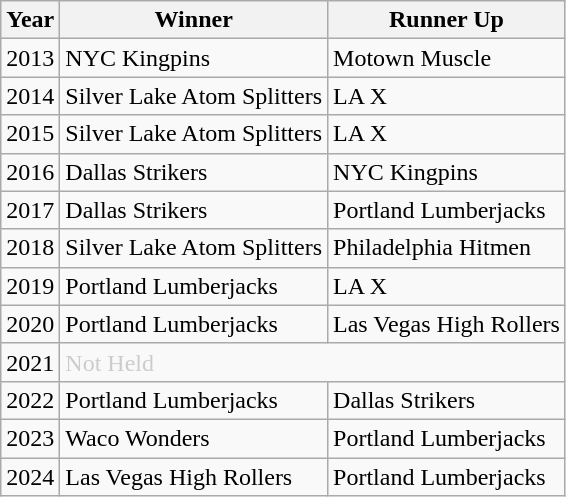<table class="wikitable">
<tr>
<th>Year</th>
<th>Winner</th>
<th>Runner Up</th>
</tr>
<tr>
<td>2013</td>
<td>NYC Kingpins</td>
<td>Motown Muscle</td>
</tr>
<tr>
<td>2014</td>
<td>Silver Lake Atom Splitters</td>
<td>LA X</td>
</tr>
<tr>
<td>2015</td>
<td>Silver Lake Atom Splitters</td>
<td>LA X</td>
</tr>
<tr>
<td>2016</td>
<td>Dallas Strikers</td>
<td>NYC Kingpins</td>
</tr>
<tr>
<td>2017</td>
<td>Dallas Strikers</td>
<td>Portland Lumberjacks</td>
</tr>
<tr>
<td>2018</td>
<td>Silver Lake Atom Splitters</td>
<td>Philadelphia Hitmen</td>
</tr>
<tr>
<td>2019</td>
<td>Portland Lumberjacks</td>
<td>LA X</td>
</tr>
<tr>
<td>2020</td>
<td>Portland Lumberjacks</td>
<td>Las Vegas High Rollers</td>
</tr>
<tr>
<td>2021</td>
<td colspan=2 style=color:#ccc>Not Held</td>
</tr>
<tr>
<td>2022</td>
<td>Portland Lumberjacks</td>
<td>Dallas Strikers</td>
</tr>
<tr>
<td>2023</td>
<td>Waco Wonders</td>
<td>Portland Lumberjacks</td>
</tr>
<tr>
<td>2024</td>
<td>Las Vegas High Rollers</td>
<td>Portland Lumberjacks</td>
</tr>
</table>
